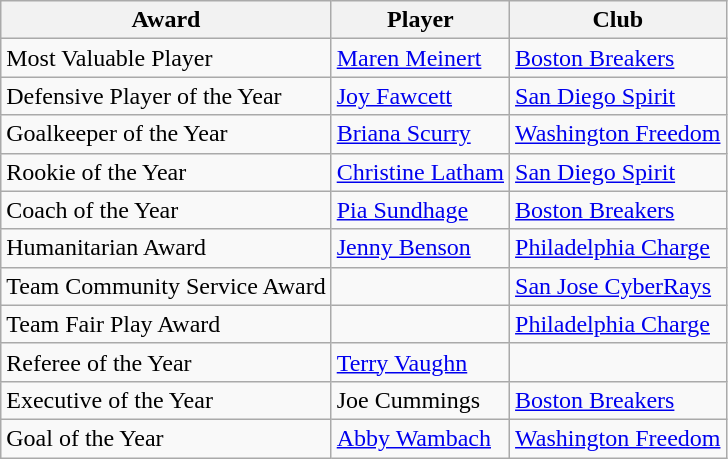<table class="wikitable" style="font-size:100%";|"text-align: center;">
<tr>
<th>Award</th>
<th>Player</th>
<th>Club</th>
</tr>
<tr>
<td>Most Valuable Player</td>
<td> <a href='#'>Maren Meinert</a></td>
<td><a href='#'>Boston Breakers</a></td>
</tr>
<tr>
<td>Defensive Player of the Year</td>
<td> <a href='#'>Joy Fawcett</a></td>
<td><a href='#'>San Diego Spirit</a></td>
</tr>
<tr>
<td>Goalkeeper of the Year</td>
<td> <a href='#'>Briana Scurry</a></td>
<td><a href='#'>Washington Freedom</a></td>
</tr>
<tr>
<td>Rookie of the Year</td>
<td> <a href='#'>Christine Latham</a></td>
<td><a href='#'>San Diego Spirit</a></td>
</tr>
<tr>
<td>Coach of the Year</td>
<td> <a href='#'>Pia Sundhage</a></td>
<td><a href='#'>Boston Breakers</a></td>
</tr>
<tr>
<td>Humanitarian Award</td>
<td> <a href='#'>Jenny Benson</a></td>
<td><a href='#'>Philadelphia Charge</a></td>
</tr>
<tr>
<td>Team Community Service Award</td>
<td></td>
<td><a href='#'>San Jose CyberRays</a></td>
</tr>
<tr>
<td>Team Fair Play Award</td>
<td></td>
<td><a href='#'>Philadelphia Charge</a></td>
</tr>
<tr>
<td>Referee of the Year</td>
<td> <a href='#'>Terry Vaughn</a></td>
<td></td>
</tr>
<tr>
<td>Executive of the Year</td>
<td> Joe Cummings</td>
<td><a href='#'>Boston Breakers</a></td>
</tr>
<tr>
<td>Goal of the Year</td>
<td> <a href='#'>Abby Wambach</a></td>
<td><a href='#'>Washington Freedom</a></td>
</tr>
</table>
